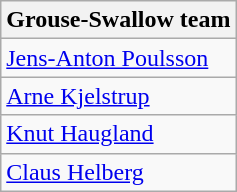<table class="wikitable" style="display: inline-table;">
<tr>
<th>Grouse-Swallow team</th>
</tr>
<tr>
<td><a href='#'>Jens-Anton Poulsson</a></td>
</tr>
<tr>
<td><a href='#'>Arne Kjelstrup</a></td>
</tr>
<tr>
<td><a href='#'>Knut Haugland</a></td>
</tr>
<tr>
<td><a href='#'>Claus Helberg</a></td>
</tr>
</table>
